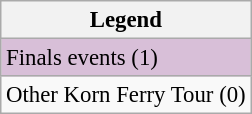<table class="wikitable" style="font-size:95%;">
<tr>
<th>Legend</th>
</tr>
<tr style="background:#D8BFD8;">
<td>Finals events (1)</td>
</tr>
<tr>
<td>Other Korn Ferry Tour (0)</td>
</tr>
</table>
